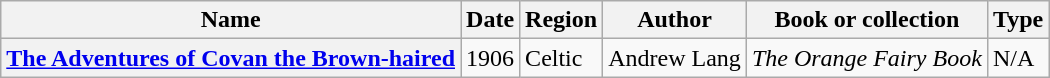<table class="wikitable sortable">
<tr>
<th scope="col">Name</th>
<th scope="col">Date</th>
<th scope="col">Region</th>
<th scope="col">Author</th>
<th scope="col">Book or collection</th>
<th scope="col">Type</th>
</tr>
<tr>
<th><a href='#'>The Adventures of Covan the Brown-haired</a></th>
<td>1906</td>
<td>Celtic</td>
<td>Andrew Lang</td>
<td><em>The Orange Fairy Book</em></td>
<td>N/A</td>
</tr>
</table>
